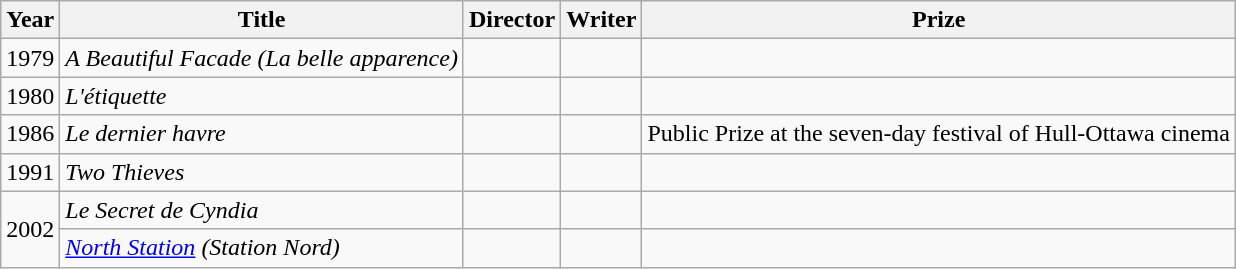<table class="wikitable">
<tr>
<th>Year</th>
<th>Title</th>
<th>Director</th>
<th>Writer</th>
<th>Prize</th>
</tr>
<tr>
<td>1979</td>
<td><em>A Beautiful Facade (La belle apparence)</em></td>
<td></td>
<td></td>
<td></td>
</tr>
<tr>
<td>1980</td>
<td><em>L'étiquette</em></td>
<td></td>
<td></td>
<td></td>
</tr>
<tr>
<td>1986</td>
<td><em>Le dernier havre</em></td>
<td></td>
<td></td>
<td>Public Prize at the seven-day festival of Hull-Ottawa cinema</td>
</tr>
<tr>
<td>1991</td>
<td><em>Two Thieves</em></td>
<td></td>
<td></td>
<td></td>
</tr>
<tr>
<td rowspan=2>2002</td>
<td><em>Le Secret de Cyndia</em></td>
<td></td>
<td></td>
<td></td>
</tr>
<tr>
<td><em><a href='#'>North Station</a> (Station Nord)</em></td>
<td></td>
<td></td>
<td></td>
</tr>
</table>
